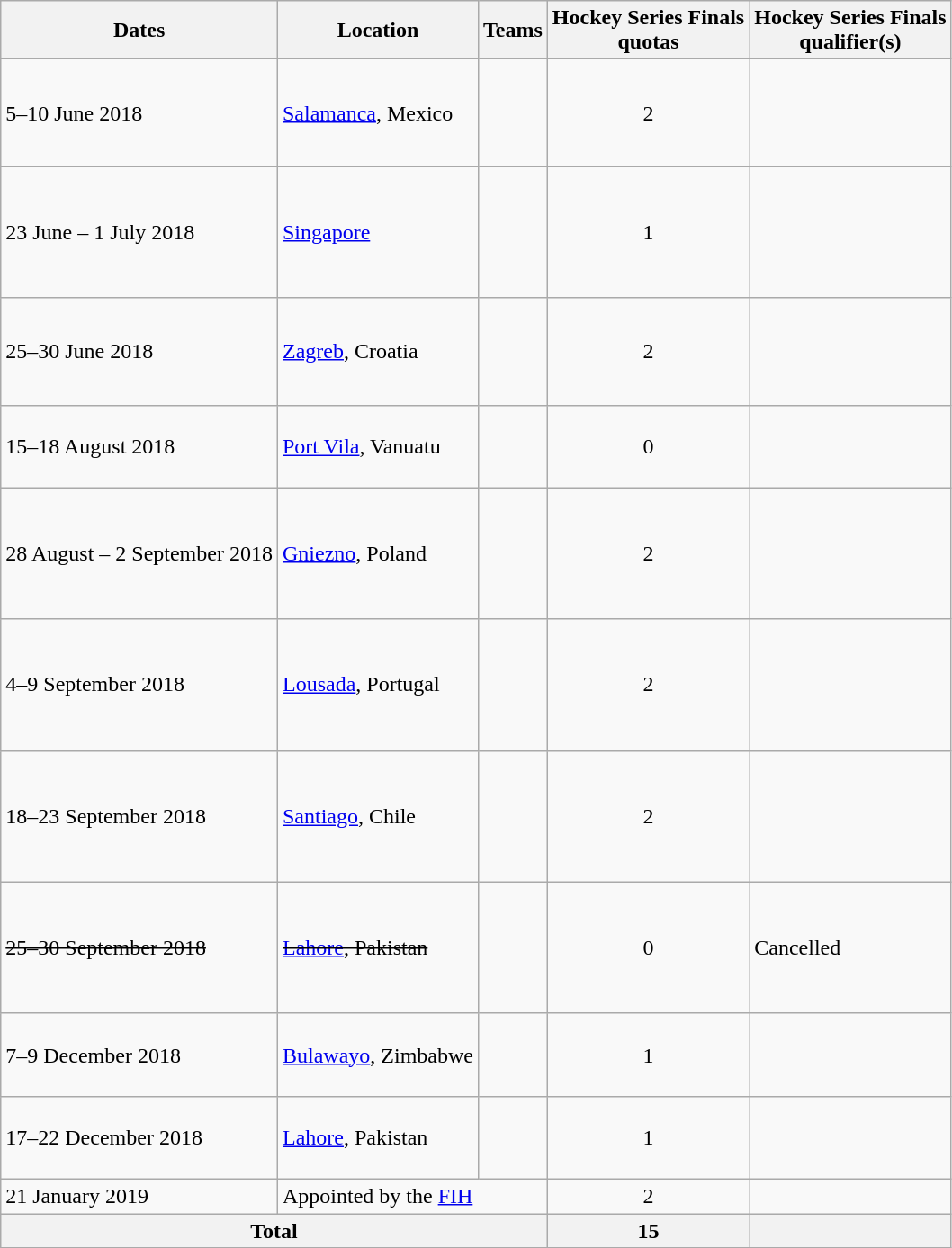<table class=wikitable>
<tr>
<th>Dates</th>
<th>Location</th>
<th>Teams</th>
<th>Hockey Series Finals<br>quotas</th>
<th>Hockey Series Finals<br>qualifier(s)</th>
</tr>
<tr>
<td>5–10 June 2018</td>
<td><a href='#'>Salamanca</a>, Mexico</td>
<td><br><br><br><br></td>
<td align=center>2</td>
<td><br></td>
</tr>
<tr>
<td>23 June – 1 July 2018</td>
<td><a href='#'>Singapore</a></td>
<td><br><br><br><br><br></td>
<td align=center>1</td>
<td><br><s></s></td>
</tr>
<tr>
<td>25–30 June 2018</td>
<td><a href='#'>Zagreb</a>, Croatia</td>
<td><br><br><br><br></td>
<td align=center>2</td>
<td><br></td>
</tr>
<tr>
<td>15–18 August 2018</td>
<td><a href='#'>Port Vila</a>, Vanuatu</td>
<td><br><br><br></td>
<td align=center>0</td>
<td><s></s></td>
</tr>
<tr>
<td>28 August – 2 September 2018</td>
<td><a href='#'>Gniezno</a>, Poland</td>
<td><br><br><br><br><br></td>
<td align=center>2</td>
<td><br></td>
</tr>
<tr>
<td>4–9 September 2018</td>
<td><a href='#'>Lousada</a>, Portugal</td>
<td><br><br><br><br><br></td>
<td align=center>2</td>
<td><br></td>
</tr>
<tr>
<td>18–23 September 2018</td>
<td><a href='#'>Santiago</a>, Chile</td>
<td><br><br><br><br><br></td>
<td align=center>2</td>
<td><br></td>
</tr>
<tr>
<td><s>25–30 September 2018</s></td>
<td><s><a href='#'>Lahore</a>, Pakistan</s></td>
<td><s><br><br><br><br><br></s></td>
<td align=center>0</td>
<td>Cancelled</td>
</tr>
<tr>
<td>7–9 December 2018</td>
<td><a href='#'>Bulawayo</a>, Zimbabwe</td>
<td><br><br><br></td>
<td align=center>1</td>
<td></td>
</tr>
<tr>
<td>17–22 December 2018</td>
<td><a href='#'>Lahore</a>, Pakistan</td>
<td><br><br><br></td>
<td align=center>1</td>
<td></td>
</tr>
<tr>
<td>21 January 2019</td>
<td colspan=2>Appointed by the <a href='#'>FIH</a></td>
<td align=center>2</td>
<td><br></td>
</tr>
<tr>
<th colspan="3">Total</th>
<th>15</th>
<th></th>
</tr>
</table>
